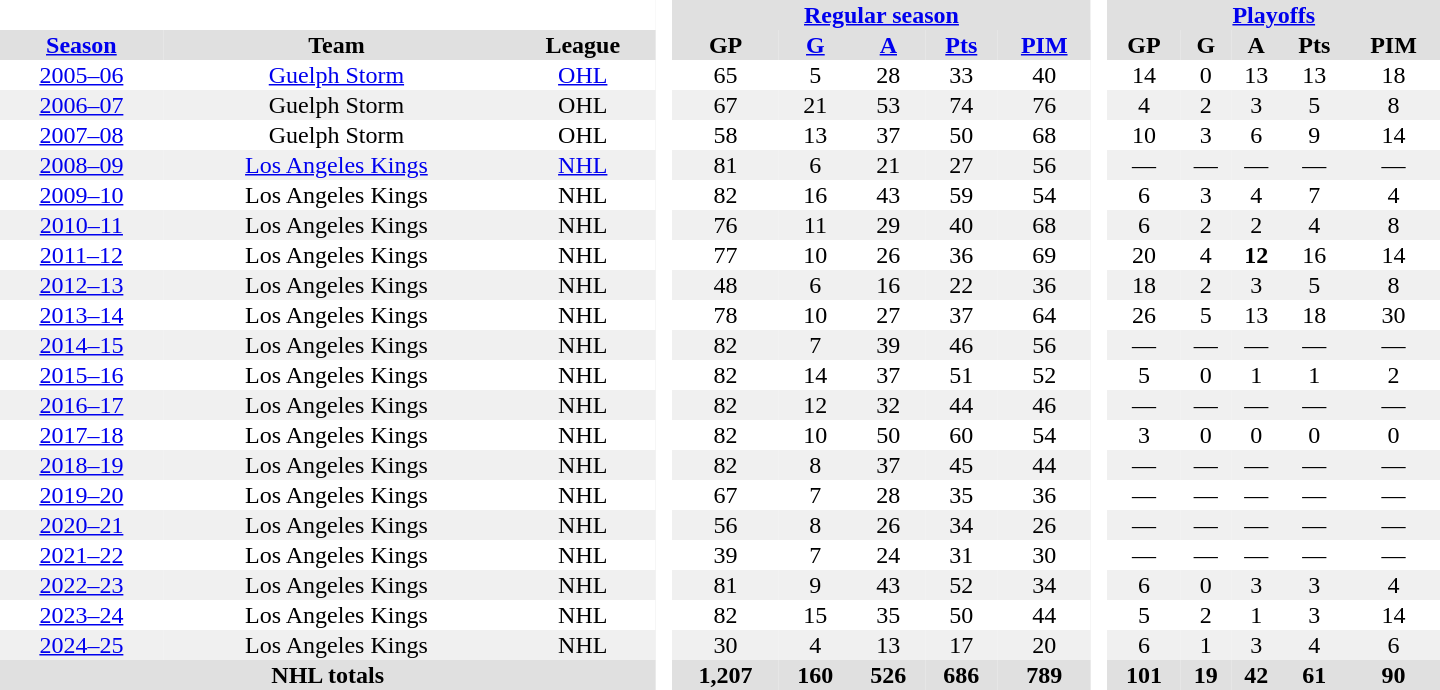<table border="0" cellpadding="1" cellspacing="0" ID="Table3" style="text-align:center; width:60em">
<tr bgcolor="#e0e0e0">
<th colspan="3" bgcolor="#ffffff"> </th>
<th rowspan="99" bgcolor="#ffffff"> </th>
<th colspan="5"><a href='#'>Regular season</a></th>
<th rowspan="99" bgcolor="#ffffff"> </th>
<th colspan="5"><a href='#'>Playoffs</a></th>
</tr>
<tr bgcolor="#e0e0e0">
<th><a href='#'>Season</a></th>
<th>Team</th>
<th>League</th>
<th>GP</th>
<th><a href='#'>G</a></th>
<th><a href='#'>A</a></th>
<th><a href='#'>Pts</a></th>
<th><a href='#'>PIM</a></th>
<th>GP</th>
<th>G</th>
<th>A</th>
<th>Pts</th>
<th>PIM</th>
</tr>
<tr>
<td><a href='#'>2005–06</a></td>
<td><a href='#'>Guelph Storm</a></td>
<td><a href='#'>OHL</a></td>
<td>65</td>
<td>5</td>
<td>28</td>
<td>33</td>
<td>40</td>
<td>14</td>
<td>0</td>
<td>13</td>
<td>13</td>
<td>18</td>
</tr>
<tr bgcolor="#f0f0f0">
<td><a href='#'>2006–07</a></td>
<td>Guelph Storm</td>
<td>OHL</td>
<td>67</td>
<td>21</td>
<td>53</td>
<td>74</td>
<td>76</td>
<td>4</td>
<td>2</td>
<td>3</td>
<td>5</td>
<td>8</td>
</tr>
<tr>
<td><a href='#'>2007–08</a></td>
<td>Guelph Storm</td>
<td>OHL</td>
<td>58</td>
<td>13</td>
<td>37</td>
<td>50</td>
<td>68</td>
<td>10</td>
<td>3</td>
<td>6</td>
<td>9</td>
<td>14</td>
</tr>
<tr bgcolor="#f0f0f0">
<td><a href='#'>2008–09</a></td>
<td><a href='#'>Los Angeles Kings</a></td>
<td><a href='#'>NHL</a></td>
<td>81</td>
<td>6</td>
<td>21</td>
<td>27</td>
<td>56</td>
<td>—</td>
<td>—</td>
<td>—</td>
<td>—</td>
<td>—</td>
</tr>
<tr>
<td><a href='#'>2009–10</a></td>
<td>Los Angeles Kings</td>
<td>NHL</td>
<td>82</td>
<td>16</td>
<td>43</td>
<td>59</td>
<td>54</td>
<td>6</td>
<td>3</td>
<td>4</td>
<td>7</td>
<td>4</td>
</tr>
<tr bgcolor="#f0f0f0">
<td><a href='#'>2010–11</a></td>
<td>Los Angeles Kings</td>
<td>NHL</td>
<td>76</td>
<td>11</td>
<td>29</td>
<td>40</td>
<td>68</td>
<td>6</td>
<td>2</td>
<td>2</td>
<td>4</td>
<td>8</td>
</tr>
<tr>
<td><a href='#'>2011–12</a></td>
<td>Los Angeles Kings</td>
<td>NHL</td>
<td>77</td>
<td>10</td>
<td>26</td>
<td>36</td>
<td>69</td>
<td>20</td>
<td>4</td>
<td><strong>12</strong></td>
<td>16</td>
<td>14</td>
</tr>
<tr bgcolor="#f0f0f0">
<td><a href='#'>2012–13</a></td>
<td>Los Angeles Kings</td>
<td>NHL</td>
<td>48</td>
<td>6</td>
<td>16</td>
<td>22</td>
<td>36</td>
<td>18</td>
<td>2</td>
<td>3</td>
<td>5</td>
<td>8</td>
</tr>
<tr>
<td><a href='#'>2013–14</a></td>
<td>Los Angeles Kings</td>
<td>NHL</td>
<td>78</td>
<td>10</td>
<td>27</td>
<td>37</td>
<td>64</td>
<td>26</td>
<td>5</td>
<td>13</td>
<td>18</td>
<td>30</td>
</tr>
<tr bgcolor="#f0f0f0">
<td><a href='#'>2014–15</a></td>
<td>Los Angeles Kings</td>
<td>NHL</td>
<td>82</td>
<td>7</td>
<td>39</td>
<td>46</td>
<td>56</td>
<td>—</td>
<td>—</td>
<td>—</td>
<td>—</td>
<td>—</td>
</tr>
<tr>
<td><a href='#'>2015–16</a></td>
<td>Los Angeles Kings</td>
<td>NHL</td>
<td>82</td>
<td>14</td>
<td>37</td>
<td>51</td>
<td>52</td>
<td>5</td>
<td>0</td>
<td>1</td>
<td>1</td>
<td>2</td>
</tr>
<tr bgcolor="#f0f0f0">
<td><a href='#'>2016–17</a></td>
<td>Los Angeles Kings</td>
<td>NHL</td>
<td>82</td>
<td>12</td>
<td>32</td>
<td>44</td>
<td>46</td>
<td>—</td>
<td>—</td>
<td>—</td>
<td>—</td>
<td>—</td>
</tr>
<tr>
<td><a href='#'>2017–18</a></td>
<td>Los Angeles Kings</td>
<td>NHL</td>
<td>82</td>
<td>10</td>
<td>50</td>
<td>60</td>
<td>54</td>
<td>3</td>
<td>0</td>
<td>0</td>
<td>0</td>
<td>0</td>
</tr>
<tr bgcolor="#f0f0f0">
<td><a href='#'>2018–19</a></td>
<td>Los Angeles Kings</td>
<td>NHL</td>
<td>82</td>
<td>8</td>
<td>37</td>
<td>45</td>
<td>44</td>
<td>—</td>
<td>—</td>
<td>—</td>
<td>—</td>
<td>—</td>
</tr>
<tr>
<td><a href='#'>2019–20</a></td>
<td>Los Angeles Kings</td>
<td>NHL</td>
<td>67</td>
<td>7</td>
<td>28</td>
<td>35</td>
<td>36</td>
<td>—</td>
<td>—</td>
<td>—</td>
<td>—</td>
<td>—</td>
</tr>
<tr bgcolor="#f0f0f0">
<td><a href='#'>2020–21</a></td>
<td>Los Angeles Kings</td>
<td>NHL</td>
<td>56</td>
<td>8</td>
<td>26</td>
<td>34</td>
<td>26</td>
<td>—</td>
<td>—</td>
<td>—</td>
<td>—</td>
<td>—</td>
</tr>
<tr>
<td><a href='#'>2021–22</a></td>
<td>Los Angeles Kings</td>
<td>NHL</td>
<td>39</td>
<td>7</td>
<td>24</td>
<td>31</td>
<td>30</td>
<td>—</td>
<td>—</td>
<td>—</td>
<td>—</td>
<td>—</td>
</tr>
<tr bgcolor="#f0f0f0">
<td><a href='#'>2022–23</a></td>
<td>Los Angeles Kings</td>
<td>NHL</td>
<td>81</td>
<td>9</td>
<td>43</td>
<td>52</td>
<td>34</td>
<td>6</td>
<td>0</td>
<td>3</td>
<td>3</td>
<td>4</td>
</tr>
<tr>
<td><a href='#'>2023–24</a></td>
<td>Los Angeles Kings</td>
<td>NHL</td>
<td>82</td>
<td>15</td>
<td>35</td>
<td>50</td>
<td>44</td>
<td>5</td>
<td>2</td>
<td>1</td>
<td>3</td>
<td>14</td>
</tr>
<tr bgcolor="#f0f0f0">
<td><a href='#'>2024–25</a></td>
<td>Los Angeles Kings</td>
<td>NHL</td>
<td>30</td>
<td>4</td>
<td>13</td>
<td>17</td>
<td>20</td>
<td>6</td>
<td>1</td>
<td>3</td>
<td>4</td>
<td>6</td>
</tr>
<tr bgcolor="#e0e0e0">
<th colspan="3">NHL totals</th>
<th>1,207</th>
<th>160</th>
<th>526</th>
<th>686</th>
<th>789</th>
<th>101</th>
<th>19</th>
<th>42</th>
<th>61</th>
<th>90</th>
</tr>
</table>
